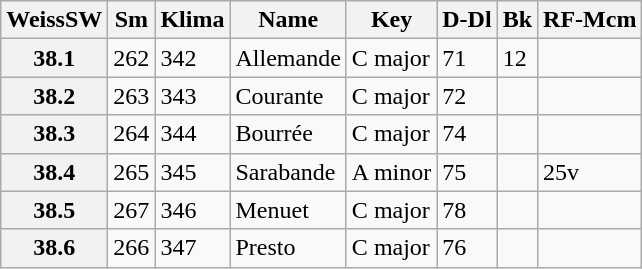<table border="1" class="wikitable sortable">
<tr>
<th data-sort-type="number">WeissSW</th>
<th>Sm</th>
<th>Klima</th>
<th class="unsortable">Name</th>
<th class="unsortable">Key</th>
<th>D-Dl</th>
<th>Bk</th>
<th>RF-Mcm</th>
</tr>
<tr>
<th data-sort-value="1">38.1</th>
<td>262</td>
<td>342</td>
<td>Allemande</td>
<td>C major</td>
<td>71</td>
<td>12</td>
<td></td>
</tr>
<tr>
<th data-sort-value="2">38.2</th>
<td>263</td>
<td>343</td>
<td>Courante</td>
<td>C major</td>
<td>72</td>
<td></td>
<td></td>
</tr>
<tr>
<th data-sort-value="3">38.3</th>
<td>264</td>
<td>344</td>
<td>Bourrée</td>
<td>C major</td>
<td>74</td>
<td></td>
<td></td>
</tr>
<tr>
<th data-sort-value="4">38.4</th>
<td>265</td>
<td>345</td>
<td>Sarabande</td>
<td>A minor</td>
<td>75</td>
<td></td>
<td>25v</td>
</tr>
<tr>
<th data-sort-value="5">38.5</th>
<td>267</td>
<td>346</td>
<td>Menuet</td>
<td>C major</td>
<td>78</td>
<td></td>
<td></td>
</tr>
<tr>
<th data-sort-value="6">38.6</th>
<td>266</td>
<td>347</td>
<td>Presto</td>
<td>C major</td>
<td>76</td>
<td></td>
<td></td>
</tr>
</table>
